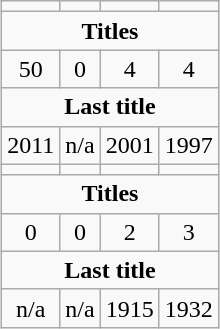<table class="wikitable" style="margin: 1em auto;" border="0">
<tr>
<td></td>
<td></td>
<td></td>
<td></td>
</tr>
<tr>
<td colspan="4" align="center"><strong>Titles</strong></td>
</tr>
<tr>
<td align="center">50</td>
<td align="center">0</td>
<td align="center">4</td>
<td align="center">4</td>
</tr>
<tr>
<td colspan="4" align="center"><strong>Last title</strong></td>
</tr>
<tr>
<td align="center">2011</td>
<td align="center">n/a</td>
<td align="center">2001</td>
<td align="center">1997</td>
</tr>
<tr>
<td></td>
<td></td>
<td></td>
<td></td>
</tr>
<tr>
<td colspan="4" align="center"><strong>Titles</strong></td>
</tr>
<tr>
<td align="center">0</td>
<td align="center">0</td>
<td align="center">2</td>
<td align="center">3</td>
</tr>
<tr>
<td colspan="4" align="center"><strong>Last title</strong></td>
</tr>
<tr>
<td align="center">n/a</td>
<td align="center">n/a</td>
<td align="center">1915</td>
<td align="center">1932</td>
</tr>
</table>
